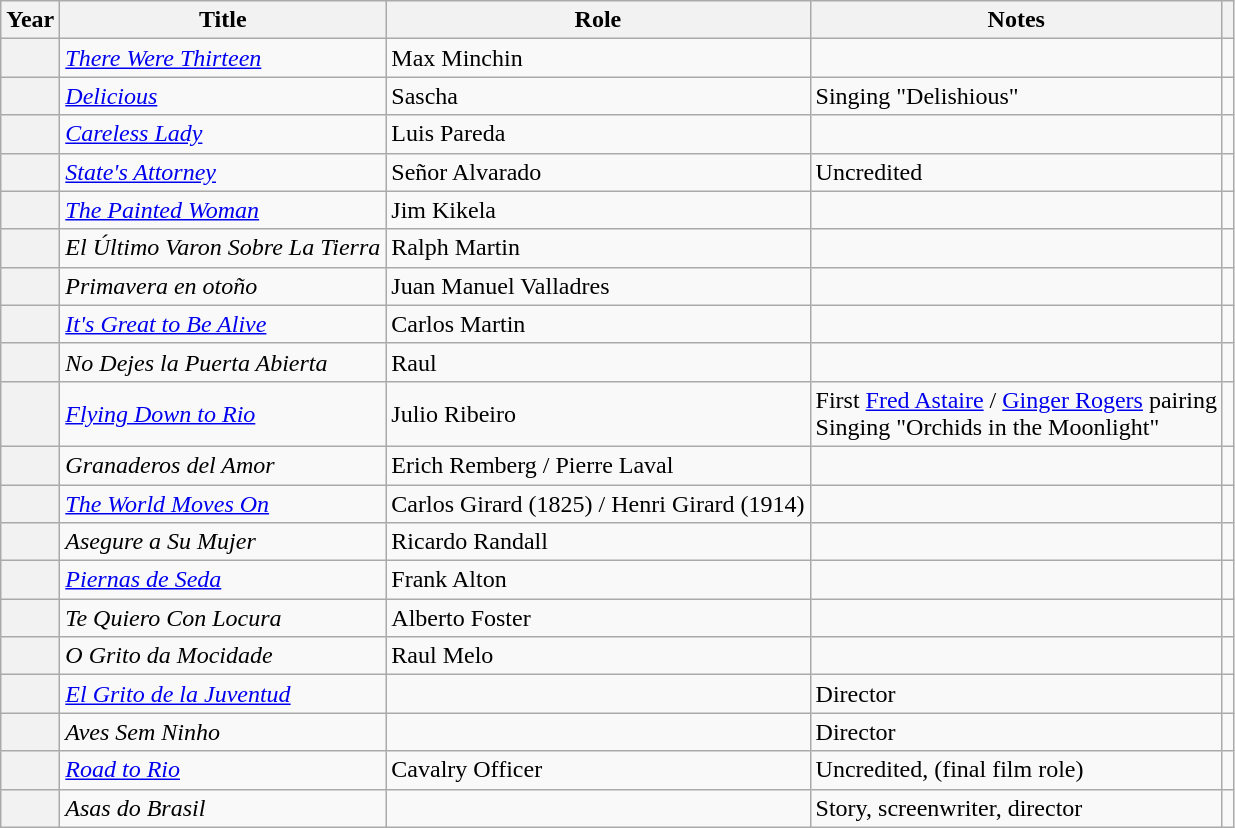<table class="wikitable plainrowheaders sortable" style="margin-right: 0;">
<tr>
<th scope="col">Year</th>
<th scope="col">Title</th>
<th scope="col">Role</th>
<th scope="col">Notes</th>
<th scope="col" class="unsortable"></th>
</tr>
<tr>
<th scope="row"></th>
<td><em><a href='#'>There Were Thirteen</a></em></td>
<td>Max Minchin</td>
<td></td>
<td style="text-align: center;"></td>
</tr>
<tr>
<th scope="row"></th>
<td><em><a href='#'>Delicious</a></em></td>
<td>Sascha</td>
<td>Singing "Delishious"</td>
<td style="text-align: center;"></td>
</tr>
<tr>
<th scope="row"></th>
<td><em><a href='#'>Careless Lady</a></em></td>
<td>Luis Pareda</td>
<td></td>
<td style="text-align: center;"></td>
</tr>
<tr>
<th scope="row"></th>
<td><em><a href='#'>State's Attorney</a></em></td>
<td>Señor Alvarado</td>
<td>Uncredited</td>
<td style="text-align: center;"></td>
</tr>
<tr>
<th scope="row"></th>
<td><em><a href='#'>The Painted Woman</a></em></td>
<td>Jim Kikela</td>
<td></td>
<td style="text-align: center;"></td>
</tr>
<tr>
<th scope="row"></th>
<td><em>El Último Varon Sobre La Tierra</em></td>
<td>Ralph Martin</td>
<td></td>
<td style="text-align: center;"></td>
</tr>
<tr>
<th scope="row"></th>
<td><em>Primavera en otoño</em></td>
<td>Juan Manuel Valladres</td>
<td></td>
<td style="text-align: center;"></td>
</tr>
<tr>
<th scope="row"></th>
<td><em><a href='#'>It's Great to Be Alive</a></em></td>
<td>Carlos Martin</td>
<td></td>
<td style="text-align: center;"></td>
</tr>
<tr>
<th scope="row"></th>
<td><em>No Dejes la Puerta Abierta</em></td>
<td>Raul</td>
<td></td>
<td style="text-align: center;"></td>
</tr>
<tr>
<th scope="row"></th>
<td><em><a href='#'>Flying Down to Rio</a></em></td>
<td>Julio Ribeiro</td>
<td>First <a href='#'>Fred Astaire</a> / <a href='#'>Ginger Rogers</a> pairing<br>Singing "Orchids in the Moonlight"</td>
<td style="text-align: center;"></td>
</tr>
<tr>
<th scope="row"></th>
<td><em>Granaderos del Amor</em></td>
<td>Erich Remberg / Pierre Laval</td>
<td></td>
<td style="text-align: center;"></td>
</tr>
<tr>
<th scope="row"></th>
<td><em><a href='#'>The World Moves On</a></em></td>
<td>Carlos Girard (1825) / Henri Girard (1914)</td>
<td></td>
<td style="text-align: center;"></td>
</tr>
<tr>
<th scope="row"></th>
<td><em>Asegure a Su Mujer</em></td>
<td>Ricardo Randall</td>
<td></td>
<td style="text-align: center;"></td>
</tr>
<tr>
<th scope="row"></th>
<td><em><a href='#'>Piernas de Seda</a></em></td>
<td>Frank Alton</td>
<td></td>
<td style="text-align: center;"></td>
</tr>
<tr>
<th scope="row"></th>
<td><em>Te Quiero Con Locura</em></td>
<td>Alberto Foster</td>
<td></td>
<td style="text-align: center;"></td>
</tr>
<tr>
<th scope="row"></th>
<td><em>O Grito da Mocidade</em></td>
<td>Raul Melo</td>
<td></td>
<td style="text-align: center;"></td>
</tr>
<tr>
<th scope="row"></th>
<td><em><a href='#'>El Grito de la Juventud</a></em></td>
<td></td>
<td>Director</td>
<td style="text-align: center;"></td>
</tr>
<tr>
<th scope="row"></th>
<td><em>Aves Sem Ninho</em></td>
<td></td>
<td>Director</td>
<td style="text-align: center;"></td>
</tr>
<tr>
<th scope="row"></th>
<td><em><a href='#'>Road to Rio</a></em></td>
<td>Cavalry Officer</td>
<td>Uncredited, (final film role)</td>
<td style="text-align: center;"></td>
</tr>
<tr>
<th scope="row"></th>
<td><em>Asas do Brasil</em></td>
<td></td>
<td>Story, screenwriter, director</td>
<td></td>
</tr>
</table>
